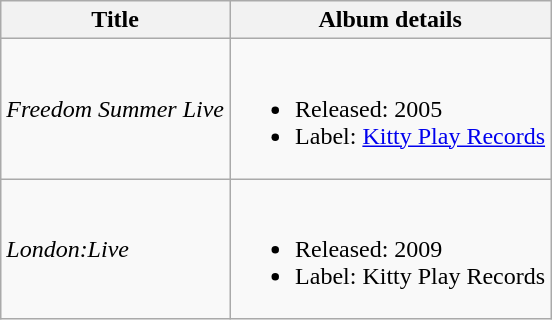<table class="wikitable">
<tr>
<th>Title</th>
<th>Album details</th>
</tr>
<tr>
<td><em>Freedom Summer Live</em></td>
<td><br><ul><li>Released: 2005</li><li>Label: <a href='#'>Kitty Play Records</a></li></ul></td>
</tr>
<tr>
<td><em>London:Live</em></td>
<td><br><ul><li>Released: 2009</li><li>Label: Kitty Play Records</li></ul></td>
</tr>
</table>
